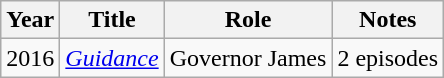<table class="wikitable sortable">
<tr>
<th>Year</th>
<th>Title</th>
<th>Role</th>
<th class="unsortable">Notes</th>
</tr>
<tr>
<td>2016</td>
<td><em><a href='#'>Guidance</a></em></td>
<td>Governor James</td>
<td>2 episodes</td>
</tr>
</table>
